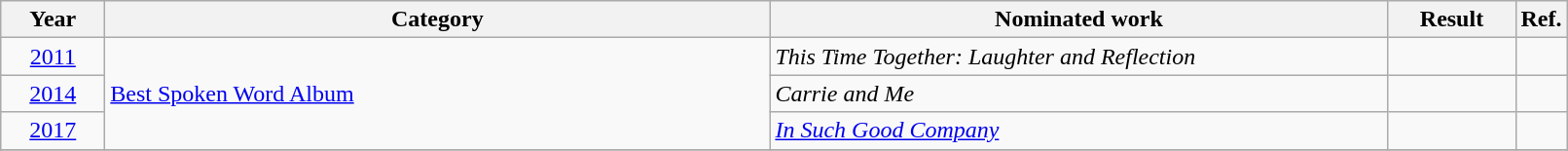<table class=wikitable sortable>
<tr>
<th scope="col" style="width:4em;">Year</th>
<th scope="col" style="width:28em;">Category</th>
<th scope="col" style="width:26em;">Nominated work</th>
<th scope="col" style="width:5em;">Result</th>
<th>Ref.</th>
</tr>
<tr>
<td style="text-align:center;"><a href='#'>2011</a></td>
<td rowspan=3><a href='#'>Best Spoken Word Album</a></td>
<td><em>This Time Together: Laughter and Reflection</em></td>
<td></td>
<td style="text-align:center;"></td>
</tr>
<tr>
<td style="text-align:center;"><a href='#'>2014</a></td>
<td><em>Carrie and Me</em></td>
<td></td>
<td style="text-align:center;"></td>
</tr>
<tr>
<td style="text-align:center;"><a href='#'>2017</a></td>
<td><em><a href='#'>In Such Good Company</a></em></td>
<td></td>
<td style="text-align:center;"></td>
</tr>
<tr>
</tr>
</table>
